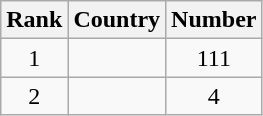<table class="wikitable" style="text-align: center;">
<tr>
<th>Rank</th>
<th>Country</th>
<th>Number</th>
</tr>
<tr>
<td>1</td>
<td style="text-align: left;"></td>
<td>111</td>
</tr>
<tr>
<td>2</td>
<td style="text-align: left;"></td>
<td>4</td>
</tr>
</table>
